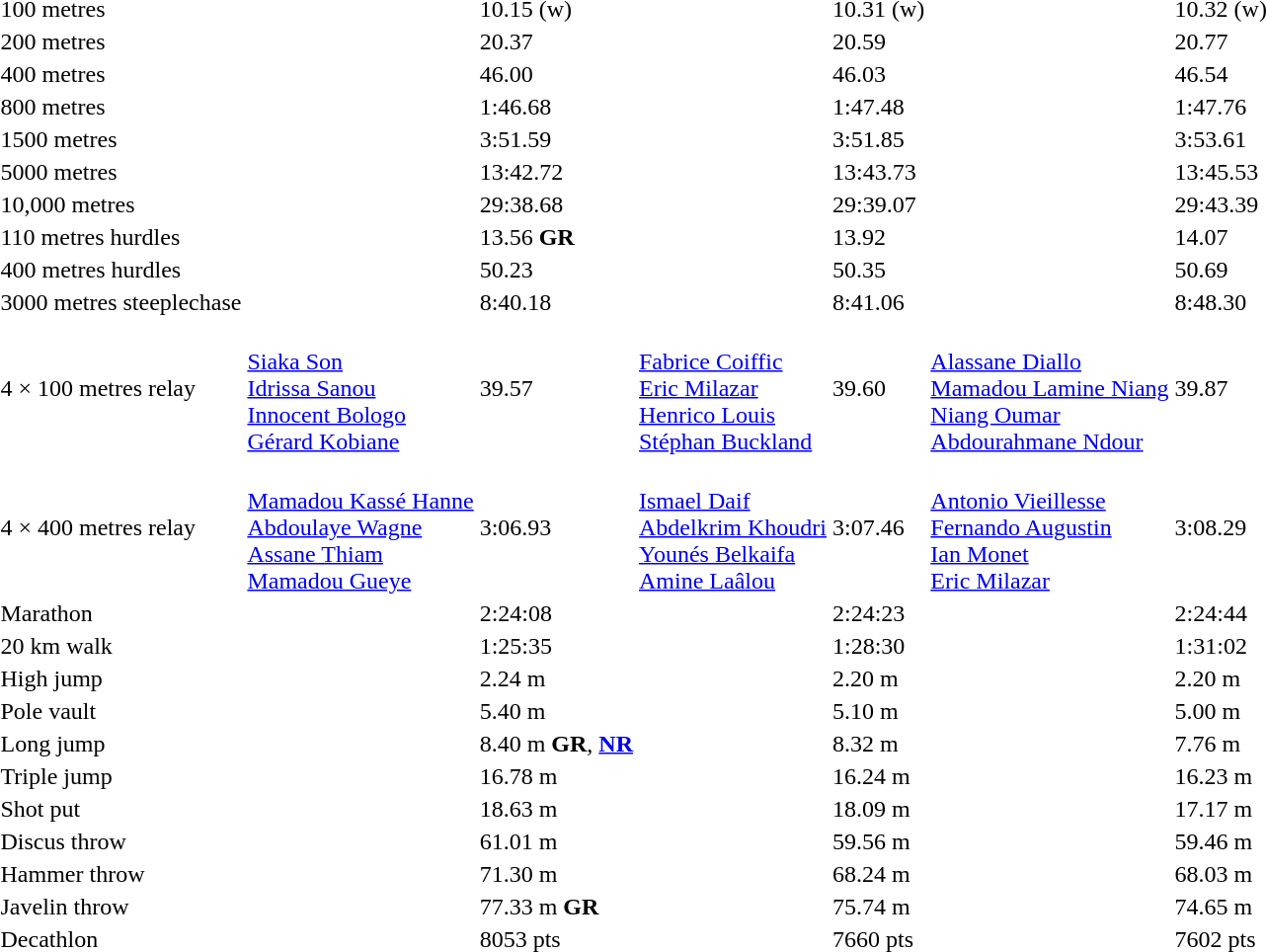<table>
<tr>
<td>100 metres</td>
<td></td>
<td>10.15 (w)</td>
<td></td>
<td>10.31 (w)</td>
<td></td>
<td>10.32 (w)</td>
</tr>
<tr>
<td>200 metres</td>
<td></td>
<td>20.37</td>
<td></td>
<td>20.59</td>
<td></td>
<td>20.77</td>
</tr>
<tr>
<td>400 metres</td>
<td></td>
<td>46.00</td>
<td></td>
<td>46.03</td>
<td></td>
<td>46.54</td>
</tr>
<tr>
<td>800 metres</td>
<td></td>
<td>1:46.68</td>
<td></td>
<td>1:47.48</td>
<td></td>
<td>1:47.76</td>
</tr>
<tr>
<td>1500 metres</td>
<td></td>
<td>3:51.59</td>
<td></td>
<td>3:51.85</td>
<td></td>
<td>3:53.61</td>
</tr>
<tr>
<td>5000 metres</td>
<td></td>
<td>13:42.72</td>
<td></td>
<td>13:43.73</td>
<td></td>
<td>13:45.53</td>
</tr>
<tr>
<td>10,000 metres</td>
<td></td>
<td>29:38.68</td>
<td></td>
<td>29:39.07</td>
<td></td>
<td>29:43.39</td>
</tr>
<tr>
<td>110 metres hurdles</td>
<td></td>
<td>13.56 <strong>GR</strong></td>
<td></td>
<td>13.92</td>
<td></td>
<td>14.07</td>
</tr>
<tr>
<td>400 metres hurdles</td>
<td></td>
<td>50.23</td>
<td></td>
<td>50.35</td>
<td></td>
<td>50.69</td>
</tr>
<tr>
<td>3000 metres steeplechase</td>
<td></td>
<td>8:40.18</td>
<td></td>
<td>8:41.06</td>
<td></td>
<td>8:48.30</td>
</tr>
<tr>
<td>4 × 100 metres relay</td>
<td><br><a href='#'>Siaka Son</a><br><a href='#'>Idrissa Sanou</a><br><a href='#'>Innocent Bologo</a><br><a href='#'>Gérard Kobiane</a></td>
<td>39.57</td>
<td><br><a href='#'>Fabrice Coiffic</a><br><a href='#'>Eric Milazar</a><br><a href='#'>Henrico Louis</a><br><a href='#'>Stéphan Buckland</a></td>
<td>39.60</td>
<td><br><a href='#'>Alassane Diallo</a><br><a href='#'>Mamadou Lamine Niang</a><br><a href='#'>Niang Oumar</a><br><a href='#'>Abdourahmane Ndour</a></td>
<td>39.87</td>
</tr>
<tr>
<td>4 × 400 metres relay</td>
<td><br><a href='#'>Mamadou Kassé Hanne</a><br><a href='#'>Abdoulaye Wagne</a><br><a href='#'>Assane Thiam</a><br><a href='#'>Mamadou Gueye</a></td>
<td>3:06.93</td>
<td><br><a href='#'>Ismael Daif</a><br><a href='#'>Abdelkrim Khoudri</a><br><a href='#'>Younés Belkaifa</a><br><a href='#'>Amine Laâlou</a></td>
<td>3:07.46</td>
<td><br><a href='#'>Antonio Vieillesse</a><br><a href='#'>Fernando Augustin</a><br><a href='#'>Ian Monet</a><br><a href='#'>Eric Milazar</a></td>
<td>3:08.29</td>
</tr>
<tr>
<td>Marathon</td>
<td></td>
<td>2:24:08</td>
<td></td>
<td>2:24:23</td>
<td></td>
<td>2:24:44</td>
</tr>
<tr>
<td>20 km walk</td>
<td></td>
<td>1:25:35</td>
<td></td>
<td>1:28:30</td>
<td></td>
<td>1:31:02</td>
</tr>
<tr>
<td>High jump</td>
<td></td>
<td>2.24 m</td>
<td></td>
<td>2.20 m</td>
<td></td>
<td>2.20 m</td>
</tr>
<tr>
<td>Pole vault</td>
<td></td>
<td>5.40 m</td>
<td></td>
<td>5.10 m</td>
<td></td>
<td>5.00 m</td>
</tr>
<tr>
<td>Long jump</td>
<td></td>
<td>8.40 m <strong>GR</strong>, <strong><a href='#'>NR</a></strong></td>
<td></td>
<td>8.32 m</td>
<td></td>
<td>7.76 m</td>
</tr>
<tr>
<td>Triple jump</td>
<td></td>
<td>16.78 m</td>
<td></td>
<td>16.24 m</td>
<td></td>
<td>16.23 m</td>
</tr>
<tr>
<td>Shot put</td>
<td></td>
<td>18.63 m</td>
<td></td>
<td>18.09 m</td>
<td></td>
<td>17.17 m</td>
</tr>
<tr>
<td>Discus throw</td>
<td></td>
<td>61.01 m</td>
<td></td>
<td>59.56 m</td>
<td></td>
<td>59.46 m</td>
</tr>
<tr>
<td>Hammer throw</td>
<td></td>
<td>71.30 m</td>
<td></td>
<td>68.24 m</td>
<td></td>
<td>68.03 m</td>
</tr>
<tr>
<td>Javelin throw</td>
<td></td>
<td>77.33 m <strong>GR</strong></td>
<td></td>
<td>75.74 m</td>
<td></td>
<td>74.65 m</td>
</tr>
<tr>
<td>Decathlon</td>
<td></td>
<td>8053 pts</td>
<td></td>
<td>7660 pts</td>
<td></td>
<td>7602 pts</td>
</tr>
</table>
